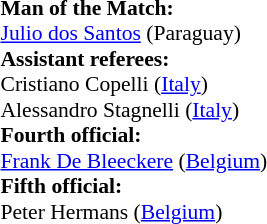<table width=50% style="font-size: 90%">
<tr>
<td><br><strong>Man of the Match:</strong>
<br><a href='#'>Julio dos Santos</a> (Paraguay)<br><strong>Assistant referees:</strong>
<br>Cristiano Copelli (<a href='#'>Italy</a>)
<br>Alessandro Stagnelli (<a href='#'>Italy</a>)
<br><strong>Fourth official:</strong>
<br><a href='#'>Frank De Bleeckere</a> (<a href='#'>Belgium</a>)
<br><strong>Fifth official:</strong>
<br>Peter Hermans (<a href='#'>Belgium</a>)</td>
</tr>
</table>
